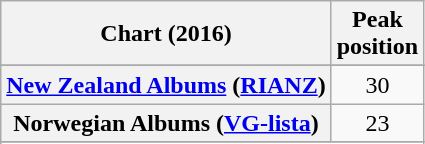<table class="wikitable sortable plainrowheaders" border="1">
<tr>
<th scope="col">Chart (2016)</th>
<th scope="col">Peak<br>position</th>
</tr>
<tr>
</tr>
<tr>
</tr>
<tr>
</tr>
<tr>
</tr>
<tr>
</tr>
<tr>
</tr>
<tr>
<th scope="row"><a href='#'>New Zealand Albums</a> (<a href='#'>RIANZ</a>)</th>
<td align="center">30</td>
</tr>
<tr>
<th scope="row">Norwegian Albums (<a href='#'>VG-lista</a>)</th>
<td align="center">23</td>
</tr>
<tr>
</tr>
<tr>
</tr>
<tr>
</tr>
<tr>
</tr>
</table>
